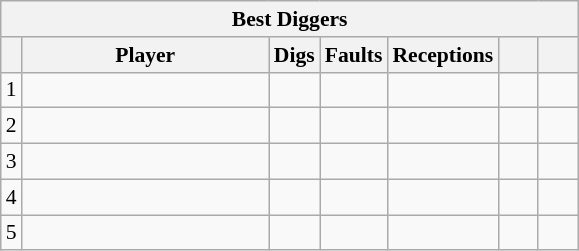<table class="wikitable sortable" style=font-size:90%>
<tr>
<th colspan=7>Best Diggers</th>
</tr>
<tr>
<th></th>
<th width=158>Player</th>
<th width=20>Digs</th>
<th width=20>Faults</th>
<th width=20>Receptions</th>
<th width=20></th>
<th width=20></th>
</tr>
<tr>
<td align=center>1</td>
<td></td>
<td align=center></td>
<td align=center></td>
<td align=center></td>
<td align=center></td>
<td align=center></td>
</tr>
<tr>
<td align=center>2</td>
<td></td>
<td align=center></td>
<td align=center></td>
<td align=center></td>
<td align=center></td>
<td align=center></td>
</tr>
<tr>
<td align=center>3</td>
<td></td>
<td align=center></td>
<td align=center></td>
<td align=center></td>
<td align=center></td>
<td align=center></td>
</tr>
<tr>
<td align=center>4</td>
<td></td>
<td align=center></td>
<td align=center></td>
<td align=center></td>
<td align=center></td>
<td align=center></td>
</tr>
<tr>
<td align=center>5</td>
<td></td>
<td align=center></td>
<td align=center></td>
<td align=center></td>
<td align=center></td>
<td align=center></td>
</tr>
</table>
